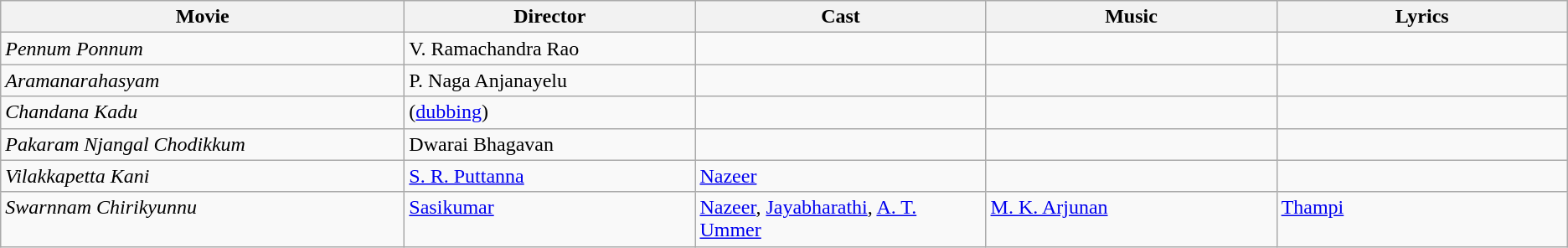<table class="wikitable sortable">
<tr>
<th width="25%">Movie</th>
<th width="18%">Director</th>
<th width="18%">Cast</th>
<th width="18%">Music</th>
<th width="18%">Lyrics</th>
</tr>
<tr valign="top">
<td><em>Pennum Ponnum</em></td>
<td>V. Ramachandra Rao</td>
<td> </td>
<td> </td>
<td> </td>
</tr>
<tr valign="top">
<td><em>Aramanarahasyam</em></td>
<td>P. Naga Anjanayelu</td>
<td> </td>
<td> </td>
<td> </td>
</tr>
<tr valign="top">
<td><em>Chandana Kadu</em></td>
<td>(<a href='#'>dubbing</a>)</td>
<td> </td>
<td> </td>
<td> </td>
</tr>
<tr valign="top">
<td><em>Pakaram Njangal Chodikkum</em></td>
<td>Dwarai Bhagavan</td>
<td> </td>
<td> </td>
<td> </td>
</tr>
<tr valign="top">
<td><em>Vilakkapetta Kani</em></td>
<td><a href='#'>S. R. Puttanna</a></td>
<td><a href='#'>Nazeer</a></td>
<td> </td>
<td> </td>
</tr>
<tr valign="top">
<td><em>Swarnnam Chirikyunnu</em></td>
<td><a href='#'>Sasikumar</a></td>
<td><a href='#'>Nazeer</a>, <a href='#'>Jayabharathi</a>, <a href='#'>A. T. Ummer</a></td>
<td><a href='#'>M. K. Arjunan</a></td>
<td><a href='#'>Thampi</a></td>
</tr>
</table>
